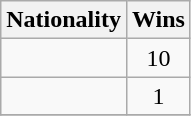<table class="wikitable sortable">
<tr>
<th>Nationality</th>
<th>Wins</th>
</tr>
<tr>
<td></td>
<td align="center">10</td>
</tr>
<tr>
<td></td>
<td align="center">1</td>
</tr>
<tr>
</tr>
</table>
